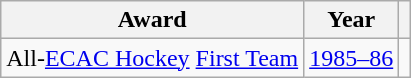<table class="wikitable">
<tr>
<th>Award</th>
<th>Year</th>
<th></th>
</tr>
<tr>
<td>All-<a href='#'>ECAC Hockey</a> <a href='#'>First Team</a></td>
<td><a href='#'>1985–86</a></td>
<td></td>
</tr>
</table>
